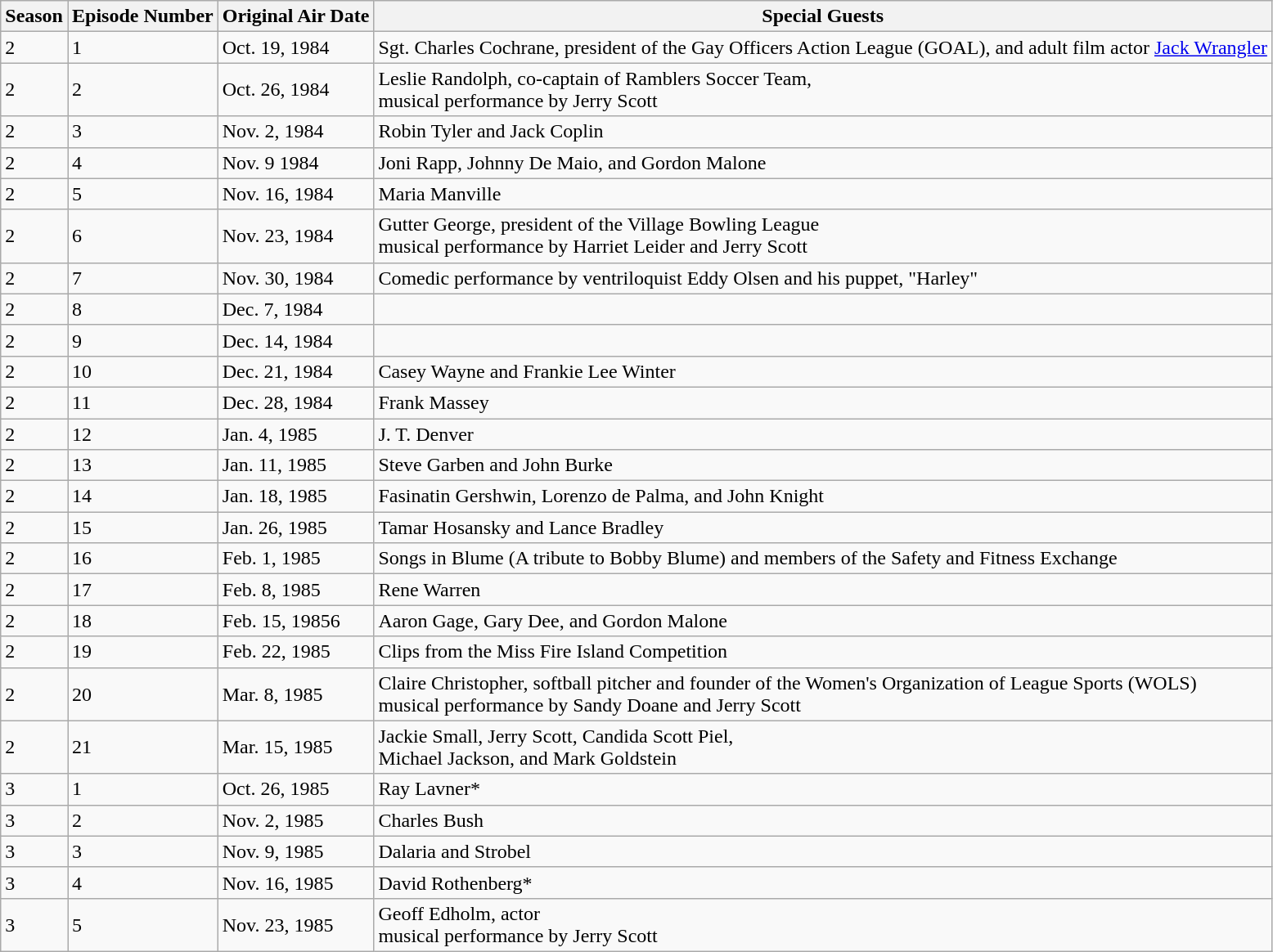<table class="wikitable">
<tr>
<th>Season</th>
<th>Episode Number</th>
<th>Original Air Date</th>
<th>Special Guests</th>
</tr>
<tr>
<td>2</td>
<td>1</td>
<td>Oct. 19, 1984</td>
<td>Sgt. Charles Cochrane, president of the Gay Officers Action League (GOAL), and adult film actor <a href='#'>Jack Wrangler</a></td>
</tr>
<tr>
<td>2</td>
<td>2</td>
<td>Oct. 26, 1984</td>
<td>Leslie Randolph, co-captain of Ramblers Soccer Team,<br>musical performance by Jerry Scott</td>
</tr>
<tr>
<td>2</td>
<td>3</td>
<td>Nov. 2, 1984</td>
<td>Robin Tyler and Jack Coplin</td>
</tr>
<tr>
<td>2</td>
<td>4</td>
<td>Nov. 9 1984</td>
<td>Joni Rapp, Johnny De Maio, and Gordon Malone</td>
</tr>
<tr>
<td>2</td>
<td>5</td>
<td>Nov. 16, 1984</td>
<td>Maria Manville</td>
</tr>
<tr>
<td>2</td>
<td>6</td>
<td>Nov. 23, 1984</td>
<td>Gutter George, president of the Village Bowling League<br>musical performance by Harriet Leider and Jerry Scott</td>
</tr>
<tr>
<td>2</td>
<td>7</td>
<td>Nov. 30, 1984</td>
<td>Comedic performance by ventriloquist Eddy Olsen and his puppet, "Harley"</td>
</tr>
<tr>
<td>2</td>
<td>8</td>
<td>Dec. 7, 1984</td>
<td></td>
</tr>
<tr>
<td>2</td>
<td>9</td>
<td>Dec. 14, 1984</td>
<td></td>
</tr>
<tr>
<td>2</td>
<td>10</td>
<td>Dec. 21, 1984</td>
<td>Casey Wayne and Frankie Lee Winter</td>
</tr>
<tr>
<td>2</td>
<td>11</td>
<td>Dec. 28, 1984</td>
<td>Frank Massey</td>
</tr>
<tr>
<td>2</td>
<td>12</td>
<td>Jan. 4, 1985</td>
<td>J. T. Denver</td>
</tr>
<tr>
<td>2</td>
<td>13</td>
<td>Jan. 11, 1985</td>
<td>Steve Garben and John Burke</td>
</tr>
<tr>
<td>2</td>
<td>14</td>
<td>Jan. 18, 1985</td>
<td>Fasinatin Gershwin, Lorenzo de Palma, and John Knight</td>
</tr>
<tr>
<td>2</td>
<td>15</td>
<td>Jan. 26, 1985</td>
<td>Tamar Hosansky and Lance Bradley</td>
</tr>
<tr>
<td>2</td>
<td>16</td>
<td>Feb. 1, 1985</td>
<td>Songs in Blume (A tribute to Bobby Blume) and members of the Safety and Fitness Exchange</td>
</tr>
<tr>
<td>2</td>
<td>17</td>
<td>Feb. 8, 1985</td>
<td>Rene Warren</td>
</tr>
<tr>
<td>2</td>
<td>18</td>
<td>Feb. 15, 19856</td>
<td>Aaron Gage, Gary Dee, and Gordon Malone</td>
</tr>
<tr>
<td>2</td>
<td>19</td>
<td>Feb. 22, 1985</td>
<td>Clips from the Miss Fire Island Competition</td>
</tr>
<tr>
<td>2</td>
<td>20</td>
<td>Mar. 8, 1985</td>
<td>Claire Christopher, softball pitcher and founder of the Women's Organization of League Sports (WOLS)<br>musical performance by Sandy Doane and Jerry Scott</td>
</tr>
<tr>
<td>2</td>
<td>21</td>
<td>Mar. 15, 1985</td>
<td>Jackie Small, Jerry Scott, Candida Scott Piel,<br>Michael Jackson, and Mark Goldstein</td>
</tr>
<tr>
<td>3</td>
<td>1</td>
<td>Oct. 26, 1985</td>
<td>Ray Lavner*</td>
</tr>
<tr>
<td>3</td>
<td>2</td>
<td>Nov. 2, 1985</td>
<td>Charles Bush</td>
</tr>
<tr>
<td>3</td>
<td>3</td>
<td>Nov. 9, 1985</td>
<td>Dalaria and Strobel</td>
</tr>
<tr>
<td>3</td>
<td>4</td>
<td>Nov. 16, 1985</td>
<td>David Rothenberg*</td>
</tr>
<tr>
<td>3</td>
<td>5</td>
<td>Nov. 23, 1985</td>
<td>Geoff Edholm, actor<br>musical performance by Jerry Scott</td>
</tr>
</table>
